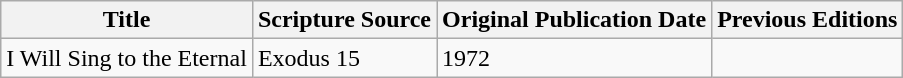<table class="wikitable">
<tr>
<th>Title</th>
<th>Scripture Source</th>
<th>Original Publication Date</th>
<th>Previous Editions</th>
</tr>
<tr>
<td>I Will Sing to the Eternal</td>
<td>Exodus 15</td>
<td>1972</td>
<td></td>
</tr>
</table>
